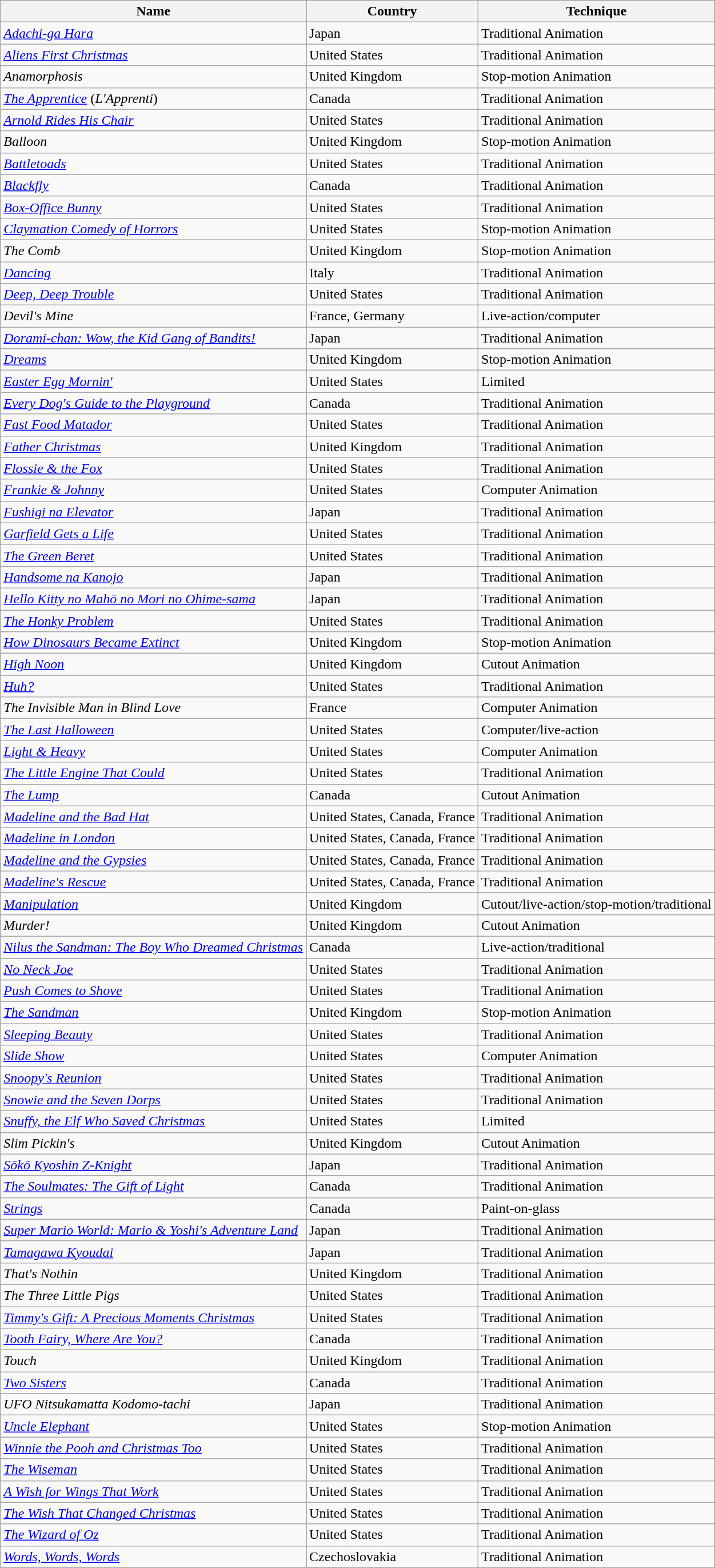<table class="wikitable sortable">
<tr>
<th>Name</th>
<th>Country</th>
<th>Technique</th>
</tr>
<tr>
<td><em><a href='#'>Adachi-ga Hara</a></em></td>
<td>Japan</td>
<td>Traditional Animation</td>
</tr>
<tr>
<td><em><a href='#'>Aliens First Christmas</a></em></td>
<td>United States</td>
<td>Traditional Animation</td>
</tr>
<tr>
<td><em>Anamorphosis</em></td>
<td>United Kingdom</td>
<td>Stop-motion Animation</td>
</tr>
<tr>
<td><em><a href='#'>The Apprentice</a></em> (<em>L'Apprenti</em>)</td>
<td>Canada</td>
<td>Traditional Animation</td>
</tr>
<tr>
<td><em><a href='#'>Arnold Rides His Chair</a></em></td>
<td>United States</td>
<td>Traditional Animation</td>
</tr>
<tr>
<td><em>Balloon</em></td>
<td>United Kingdom</td>
<td>Stop-motion Animation</td>
</tr>
<tr>
<td><em><a href='#'>Battletoads</a></em></td>
<td>United States</td>
<td>Traditional Animation</td>
</tr>
<tr>
<td><em><a href='#'>Blackfly</a></em></td>
<td>Canada</td>
<td>Traditional Animation</td>
</tr>
<tr>
<td><em><a href='#'>Box-Office Bunny</a></em></td>
<td>United States</td>
<td>Traditional Animation</td>
</tr>
<tr>
<td><em><a href='#'>Claymation Comedy of Horrors</a></em></td>
<td>United States</td>
<td>Stop-motion Animation</td>
</tr>
<tr>
<td><em>The Comb</em></td>
<td>United Kingdom</td>
<td>Stop-motion Animation</td>
</tr>
<tr>
<td><em><a href='#'>Dancing</a></em></td>
<td>Italy</td>
<td>Traditional Animation</td>
</tr>
<tr>
<td><em><a href='#'>Deep, Deep Trouble</a></em></td>
<td>United States</td>
<td>Traditional Animation</td>
</tr>
<tr>
<td><em>Devil's Mine</em></td>
<td>France, Germany</td>
<td>Live-action/computer</td>
</tr>
<tr>
<td><em><a href='#'>Dorami-chan: Wow, the Kid Gang of Bandits!</a></em></td>
<td>Japan</td>
<td>Traditional Animation</td>
</tr>
<tr>
<td><em><a href='#'>Dreams</a></em></td>
<td>United Kingdom</td>
<td>Stop-motion Animation</td>
</tr>
<tr>
<td><em><a href='#'>Easter Egg Mornin'</a></em></td>
<td>United States</td>
<td>Limited</td>
</tr>
<tr>
<td><em><a href='#'>Every Dog's Guide to the Playground</a></em></td>
<td>Canada</td>
<td>Traditional Animation</td>
</tr>
<tr>
<td><em><a href='#'>Fast Food Matador</a></em></td>
<td>United States</td>
<td>Traditional Animation</td>
</tr>
<tr>
<td><em><a href='#'>Father Christmas</a></em></td>
<td>United Kingdom</td>
<td>Traditional Animation</td>
</tr>
<tr>
<td><em><a href='#'>Flossie & the Fox</a></em></td>
<td>United States</td>
<td>Traditional Animation</td>
</tr>
<tr>
<td><em><a href='#'>Frankie & Johnny</a></em></td>
<td>United States</td>
<td>Computer Animation</td>
</tr>
<tr>
<td><em><a href='#'>Fushigi na Elevator</a></em></td>
<td>Japan</td>
<td>Traditional Animation</td>
</tr>
<tr>
<td><em><a href='#'>Garfield Gets a Life</a></em></td>
<td>United States</td>
<td>Traditional Animation</td>
</tr>
<tr>
<td><em><a href='#'>The Green Beret</a></em></td>
<td>United States</td>
<td>Traditional Animation</td>
</tr>
<tr>
<td><em><a href='#'>Handsome na Kanojo</a></em></td>
<td>Japan</td>
<td>Traditional Animation</td>
</tr>
<tr>
<td><em><a href='#'>Hello Kitty no Mahō no Mori no Ohime-sama</a></em></td>
<td>Japan</td>
<td>Traditional Animation</td>
</tr>
<tr>
<td><em><a href='#'>The Honky Problem</a></em></td>
<td>United States</td>
<td>Traditional Animation</td>
</tr>
<tr>
<td><em><a href='#'>How Dinosaurs Became Extinct</a></em></td>
<td>United Kingdom</td>
<td>Stop-motion Animation</td>
</tr>
<tr>
<td><em><a href='#'>High Noon</a></em></td>
<td>United Kingdom</td>
<td>Cutout Animation</td>
</tr>
<tr>
<td><em><a href='#'>Huh?</a></em></td>
<td>United States</td>
<td>Traditional Animation</td>
</tr>
<tr>
<td><em>The Invisible Man in Blind Love</em></td>
<td>France</td>
<td>Computer Animation</td>
</tr>
<tr>
<td><em><a href='#'>The Last Halloween</a></em></td>
<td>United States</td>
<td>Computer/live-action</td>
</tr>
<tr>
<td><em><a href='#'>Light & Heavy</a></em></td>
<td>United States</td>
<td>Computer Animation</td>
</tr>
<tr>
<td><em><a href='#'>The Little Engine That Could</a></em></td>
<td>United States</td>
<td>Traditional Animation</td>
</tr>
<tr>
<td><em><a href='#'>The Lump</a></em></td>
<td>Canada</td>
<td>Cutout Animation</td>
</tr>
<tr>
<td><em><a href='#'>Madeline and the Bad Hat</a></em></td>
<td>United States, Canada, France</td>
<td>Traditional Animation</td>
</tr>
<tr>
<td><em><a href='#'>Madeline in London</a></em></td>
<td>United States, Canada, France</td>
<td>Traditional Animation</td>
</tr>
<tr>
<td><em><a href='#'>Madeline and the Gypsies</a></em></td>
<td>United States, Canada, France</td>
<td>Traditional Animation</td>
</tr>
<tr>
<td><em><a href='#'>Madeline's Rescue</a></em></td>
<td>United States, Canada, France</td>
<td>Traditional Animation</td>
</tr>
<tr>
<td><em><a href='#'>Manipulation</a></em></td>
<td>United Kingdom</td>
<td>Cutout/live-action/stop-motion/traditional</td>
</tr>
<tr>
<td><em>Murder!</em></td>
<td>United Kingdom</td>
<td>Cutout Animation</td>
</tr>
<tr>
<td><em><a href='#'>Nilus the Sandman: The Boy Who Dreamed Christmas</a></em></td>
<td>Canada</td>
<td>Live-action/traditional</td>
</tr>
<tr>
<td><em><a href='#'>No Neck Joe</a></em></td>
<td>United States</td>
<td>Traditional Animation</td>
</tr>
<tr>
<td><em><a href='#'>Push Comes to Shove</a></em></td>
<td>United States</td>
<td>Traditional Animation</td>
</tr>
<tr>
<td><em><a href='#'>The Sandman</a></em></td>
<td>United Kingdom</td>
<td>Stop-motion Animation</td>
</tr>
<tr>
<td><em><a href='#'>Sleeping Beauty</a></em></td>
<td>United States</td>
<td>Traditional Animation</td>
</tr>
<tr>
<td><em><a href='#'>Slide Show</a></em></td>
<td>United States</td>
<td>Computer Animation</td>
</tr>
<tr>
<td><em><a href='#'>Snoopy's Reunion</a></em></td>
<td>United States</td>
<td>Traditional Animation</td>
</tr>
<tr>
<td><em><a href='#'>Snowie and the Seven Dorps</a></em></td>
<td>United States</td>
<td>Traditional Animation</td>
</tr>
<tr>
<td><em><a href='#'>Snuffy, the Elf Who Saved Christmas</a></em></td>
<td>United States</td>
<td>Limited</td>
</tr>
<tr>
<td><em>Slim Pickin's</em></td>
<td>United Kingdom</td>
<td>Cutout Animation</td>
</tr>
<tr>
<td><em><a href='#'>Sōkō Kyoshin Z-Knight</a></em></td>
<td>Japan</td>
<td>Traditional Animation</td>
</tr>
<tr>
<td><em><a href='#'>The Soulmates: The Gift of Light</a></em></td>
<td>Canada</td>
<td>Traditional Animation</td>
</tr>
<tr>
<td><em><a href='#'>Strings</a></em></td>
<td>Canada</td>
<td>Paint-on-glass</td>
</tr>
<tr>
<td><em><a href='#'>Super Mario World: Mario & Yoshi's Adventure Land</a></em></td>
<td>Japan</td>
<td>Traditional Animation</td>
</tr>
<tr>
<td><em><a href='#'>Tamagawa Kyoudai</a></em></td>
<td>Japan</td>
<td>Traditional Animation</td>
</tr>
<tr>
<td><em>That's Nothin</em></td>
<td>United Kingdom</td>
<td>Traditional Animation</td>
</tr>
<tr>
<td><em>The Three Little Pigs</em></td>
<td>United States</td>
<td>Traditional Animation</td>
</tr>
<tr>
<td><em><a href='#'>Timmy's Gift: A Precious Moments Christmas</a></em></td>
<td>United States</td>
<td>Traditional Animation</td>
</tr>
<tr>
<td><em><a href='#'>Tooth Fairy, Where Are You?</a></em></td>
<td>Canada</td>
<td>Traditional Animation</td>
</tr>
<tr>
<td><em>Touch</em></td>
<td>United Kingdom</td>
<td>Traditional Animation</td>
</tr>
<tr>
<td><em><a href='#'>Two Sisters</a></em></td>
<td>Canada</td>
<td>Traditional Animation</td>
</tr>
<tr>
<td><em>UFO Nitsukamatta Kodomo-tachi</em></td>
<td>Japan</td>
<td>Traditional Animation</td>
</tr>
<tr>
<td><em><a href='#'>Uncle Elephant</a></em></td>
<td>United States</td>
<td>Stop-motion Animation</td>
</tr>
<tr>
<td><em><a href='#'>Winnie the Pooh and Christmas Too</a></em></td>
<td>United States</td>
<td>Traditional Animation</td>
</tr>
<tr>
<td><em><a href='#'>The Wiseman</a></em></td>
<td>United States</td>
<td>Traditional Animation</td>
</tr>
<tr>
<td><em><a href='#'>A Wish for Wings That Work</a></em></td>
<td>United States</td>
<td>Traditional Animation</td>
</tr>
<tr>
<td><em><a href='#'>The Wish That Changed Christmas</a></em></td>
<td>United States</td>
<td>Traditional Animation</td>
</tr>
<tr>
<td><em><a href='#'>The Wizard of Oz</a></em></td>
<td>United States</td>
<td>Traditional Animation</td>
</tr>
<tr>
<td><em><a href='#'>Words, Words, Words</a></em></td>
<td>Czechoslovakia</td>
<td>Traditional Animation</td>
</tr>
</table>
